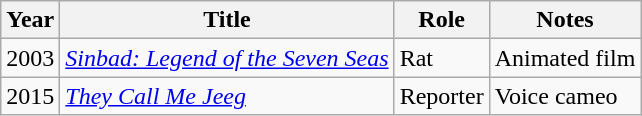<table class="wikitable plainrowheaders sortable">
<tr>
<th scope="col">Year</th>
<th scope="col">Title</th>
<th scope="col">Role</th>
<th scope="col" class="unsortable">Notes</th>
</tr>
<tr>
<td>2003</td>
<td><em><a href='#'>Sinbad: Legend of the Seven Seas</a></em></td>
<td>Rat</td>
<td>Animated film</td>
</tr>
<tr>
<td>2015</td>
<td><em><a href='#'>They Call Me Jeeg</a></em></td>
<td>Reporter</td>
<td>Voice cameo</td>
</tr>
</table>
